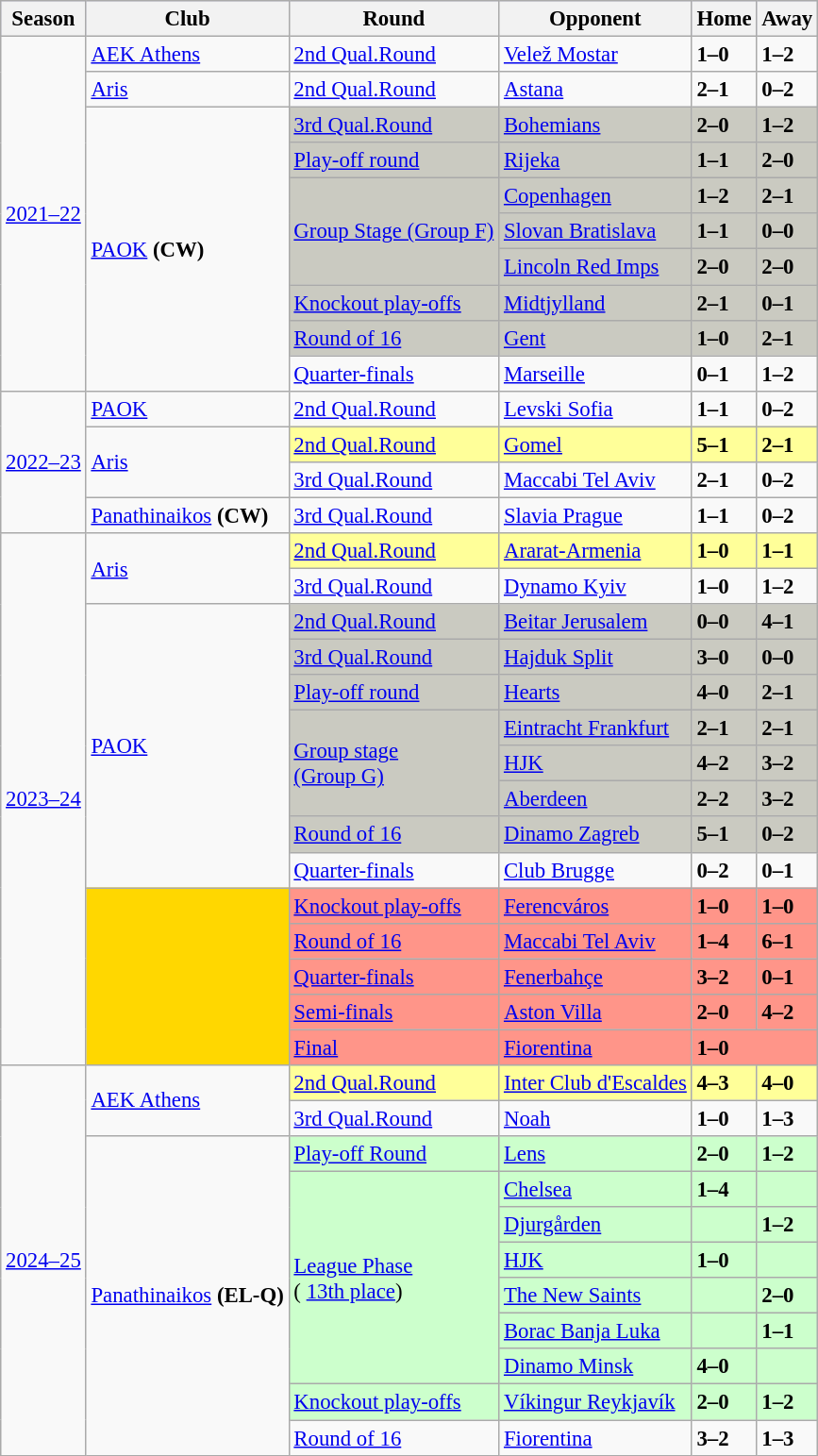<table class="wikitable" style="text-align: left; font-size:95%">
<tr bgcolor="#ccccff">
<th>Season</th>
<th>Club</th>
<th>Round</th>
<th>Opponent</th>
<th>Home</th>
<th>Away</th>
</tr>
<tr>
<td rowspan="10"><a href='#'>2021–22</a></td>
<td><a href='#'>AEK Athens</a></td>
<td><a href='#'>2nd Qual.Round</a></td>
<td> <a href='#'>Velež Mostar</a></td>
<td><strong>1–0</strong> </td>
<td><strong>1–2</strong></td>
</tr>
<tr>
<td><a href='#'>Aris</a></td>
<td><a href='#'>2nd Qual.Round</a></td>
<td> <a href='#'>Astana</a></td>
<td><strong>2–1 </strong></td>
<td><strong>0–2</strong></td>
</tr>
<tr>
<td rowspan="8"><a href='#'>PAOK</a> <strong>(CW)</strong></td>
<td style="background-color:#CACAC1"><a href='#'>3rd Qual.Round</a></td>
<td style="background-color:#CACAC1"> <a href='#'>Bohemians</a></td>
<td style="background-color:#CACAC1"><strong>2–0</strong></td>
<td style="background-color:#CACAC1"><strong>1–2</strong></td>
</tr>
<tr>
<td style="background-color:#CACAC1"><a href='#'>Play-off round</a></td>
<td style="background-color:#CACAC1"> <a href='#'>Rijeka</a></td>
<td style="background-color:#CACAC1"><strong>1–1</strong></td>
<td style="background-color:#CACAC1"><strong>2–0</strong></td>
</tr>
<tr>
<td rowspan="3" style="background-color:#CACAC1"><a href='#'>Group Stage (Group F)</a></td>
<td style="background-color:#CACAC1"> <a href='#'>Copenhagen</a></td>
<td style="background-color:#CACAC1"><strong>1–2</strong></td>
<td style="background-color:#CACAC1"><strong>2–1</strong></td>
</tr>
<tr>
<td style="background-color:#CACAC1"> <a href='#'>Slovan Bratislava</a></td>
<td style="background-color:#CACAC1"><strong>1–1</strong></td>
<td style="background-color:#CACAC1"><strong>0–0</strong></td>
</tr>
<tr>
<td style="background-color:#CACAC1"> <a href='#'>Lincoln Red Imps</a></td>
<td style="background-color:#CACAC1"><strong>2–0</strong></td>
<td style="background-color:#CACAC1"><strong>2–0</strong></td>
</tr>
<tr>
<td style="background-color:#CACAC1"><a href='#'>Knockout play-offs</a></td>
<td style="background-color:#CACAC1"> <a href='#'>Midtjylland</a></td>
<td style="background-color:#CACAC1"><strong>2–1</strong> </td>
<td style="background-color:#CACAC1"><strong>0–1</strong></td>
</tr>
<tr>
<td style="background-color:#CACAC1"><a href='#'>Round of 16</a></td>
<td style="background-color:#CACAC1"> <a href='#'>Gent</a></td>
<td style="background-color:#CACAC1"><strong>1–0</strong></td>
<td style="background-color:#CACAC1"><strong>2–1</strong></td>
</tr>
<tr>
<td><a href='#'>Quarter-finals</a></td>
<td> <a href='#'>Marseille</a></td>
<td><strong>0–1</strong></td>
<td><strong>1–2</strong></td>
</tr>
<tr>
<td rowspan="4"><a href='#'>2022–23</a></td>
<td><a href='#'>PAOK</a></td>
<td><a href='#'>2nd Qual.Round</a></td>
<td> <a href='#'>Levski Sofia</a></td>
<td><strong>1–1</strong></td>
<td><strong>0–2</strong></td>
</tr>
<tr>
<td rowspan="2"><a href='#'>Aris</a></td>
<td style="background-color:#FFFF99"><a href='#'>2nd Qual.Round</a></td>
<td style="background-color:#FFFF99"> <a href='#'>Gomel</a></td>
<td style="background-color:#FFFF99"><strong>5–1</strong></td>
<td style="background-color:#FFFF99"><strong>2–1</strong></td>
</tr>
<tr>
<td><a href='#'>3rd Qual.Round</a></td>
<td> <a href='#'>Maccabi Tel Aviv</a></td>
<td><strong>2–1</strong></td>
<td><strong>0–2</strong></td>
</tr>
<tr>
<td><a href='#'>Panathinaikos</a> <strong>(CW)</strong></td>
<td><a href='#'>3rd Qual.Round</a></td>
<td> <a href='#'>Slavia Prague</a></td>
<td><strong>1–1</strong></td>
<td><strong>0–2</strong></td>
</tr>
<tr>
<td rowspan="15"><a href='#'>2023–24</a></td>
<td rowspan="2"><a href='#'>Aris</a></td>
<td style="background-color:#FFFF99"><a href='#'>2nd Qual.Round</a></td>
<td style="background-color:#FFFF99"> <a href='#'>Ararat-Armenia</a></td>
<td style="background-color:#FFFF99"><strong>1–0</strong></td>
<td style="background-color:#FFFF99"><strong>1–1</strong></td>
</tr>
<tr>
<td><a href='#'>3rd Qual.Round</a></td>
<td> <a href='#'>Dynamo Kyiv</a></td>
<td><strong>1–0</strong></td>
<td><strong>1–2</strong> </td>
</tr>
<tr>
<td rowspan="8"><a href='#'>PAOK</a></td>
<td style="background-color:#CACAC1"><a href='#'>2nd Qual.Round</a></td>
<td style="background-color:#CACAC1"> <a href='#'>Beitar Jerusalem</a></td>
<td style="background-color:#CACAC1"><strong>0–0</strong></td>
<td style="background-color:#CACAC1"><strong>4–1</strong></td>
</tr>
<tr>
<td style="background-color:#CACAC1"><a href='#'>3rd Qual.Round</a></td>
<td style="background-color:#CACAC1"> <a href='#'>Hajduk Split</a></td>
<td style="background-color:#CACAC1"><strong>3–0</strong></td>
<td style="background-color:#CACAC1"><strong>0–0</strong></td>
</tr>
<tr>
<td style="background-color:#CACAC1"><a href='#'>Play-off round</a></td>
<td style="background-color:#CACAC1"> <a href='#'>Hearts</a></td>
<td style="background-color:#CACAC1"><strong>4–0</strong></td>
<td style="background-color:#CACAC1"><strong>2–1</strong></td>
</tr>
<tr>
<td rowspan="3" style="background-color:#CACAC1"><a href='#'>Group stage<br>(Group G)</a></td>
<td style="background-color:#CACAC1"> <a href='#'>Eintracht Frankfurt</a></td>
<td style="background-color:#CACAC1"><strong>2–1</strong></td>
<td style="background-color:#CACAC1"><strong>2–1</strong></td>
</tr>
<tr>
<td style="background-color:#CACAC1"> <a href='#'>HJK</a></td>
<td style="background-color:#CACAC1"><strong>4–2</strong></td>
<td style="background-color:#CACAC1"><strong>3–2</strong></td>
</tr>
<tr>
<td style="background-color:#CACAC1"> <a href='#'>Aberdeen</a></td>
<td style="background-color:#CACAC1"><strong>2–2</strong></td>
<td style="background-color:#CACAC1"><strong>3–2</strong></td>
</tr>
<tr>
<td style="background-color:#CACAC1"><a href='#'>Round of 16</a></td>
<td style="background-color:#CACAC1"> <a href='#'>Dinamo Zagreb</a></td>
<td style="background-color:#CACAC1"><strong>5–1</strong></td>
<td style="background-color:#CACAC1"><strong>0–2</strong></td>
</tr>
<tr>
<td><a href='#'>Quarter-finals</a></td>
<td> <a href='#'>Club Brugge</a></td>
<td><strong>0–2</strong></td>
<td><strong>0–1</strong></td>
</tr>
<tr>
<td rowspan="5" align="center" bgcolor= gold><br></td>
<td style="background-color:#FF9589"><a href='#'>Knockout play-offs</a></td>
<td style="background-color:#FF9589"> <a href='#'>Ferencváros</a></td>
<td style="background-color:#FF9589"><strong>1–0</strong></td>
<td style="background-color:#FF9589"><strong>1–0</strong></td>
</tr>
<tr>
<td style="background-color:#FF9589"><a href='#'>Round of 16</a></td>
<td style="background-color:#FF9589"> <a href='#'>Maccabi Tel Aviv</a></td>
<td style="background-color:#FF9589"><strong>1–4</strong></td>
<td style="background-color:#FF9589"><strong>6–1</strong> </td>
</tr>
<tr>
<td style="background-color:#FF9589"><a href='#'>Quarter-finals</a></td>
<td style="background-color:#FF9589"> <a href='#'>Fenerbahçe</a></td>
<td style="background-color:#FF9589"><strong>3–2</strong></td>
<td style="background-color:#FF9589"><strong>0–1</strong> </td>
</tr>
<tr>
<td style="background-color:#FF9589"><a href='#'>Semi-finals</a></td>
<td style="background-color:#FF9589"> <a href='#'>Aston Villa</a></td>
<td style="background-color:#FF9589"><strong>2–0</strong></td>
<td style="background-color:#FF9589"><strong>4–2</strong></td>
</tr>
<tr>
<td style="background-color:#FF9589"><a href='#'>Final</a></td>
<td style="background-color:#FF9589"> <a href='#'>Fiorentina</a></td>
<td colspan="2" style="background-color:#FF9589"><strong>1–0</strong> </td>
</tr>
<tr>
<td rowspan="11"><a href='#'>2024–25</a></td>
<td rowspan="2"><a href='#'>AEK Athens</a></td>
<td style="background-color:#FFFF99"><a href='#'>2nd Qual.Round</a></td>
<td style="background-color:#FFFF99"> <a href='#'>Inter Club d'Escaldes</a></td>
<td style="background-color:#FFFF99"><strong>4–3</strong></td>
<td style="background-color:#FFFF99"><strong>4–0</strong></td>
</tr>
<tr>
<td><a href='#'>3rd Qual.Round</a></td>
<td> <a href='#'>Noah</a></td>
<td><strong>1–0 </strong></td>
<td><strong>1–3</strong></td>
</tr>
<tr>
<td rowspan="9"><a href='#'>Panathinaikos</a> <strong>(EL-Q)</strong></td>
<td style="background-color:#CFC"><a href='#'>Play-off Round</a></td>
<td style="background-color:#CFC"> <a href='#'>Lens</a></td>
<td style="background-color:#CFC"><strong>2–0 </strong></td>
<td style="background-color:#CFC"><strong>1–2</strong></td>
</tr>
<tr>
<td rowspan="6" style="background-color:#cfc"><a href='#'>League Phase</a><br>( <a href='#'>13th place</a>)</td>
<td style="background-color:#cfc"> <a href='#'>Chelsea</a></td>
<td style="background-color:#cfc"><strong>1–4</strong></td>
<td style="background-color:#cfc"></td>
</tr>
<tr>
<td style="background-color:#cfc"> <a href='#'>Djurgården</a></td>
<td style="background-color:#cfc"></td>
<td style="background-color:#cfc"><strong>1–2</strong></td>
</tr>
<tr>
<td style="background-color:#cfc"> <a href='#'>HJK</a></td>
<td style="background-color:#cfc"><strong>1–0</strong></td>
<td style="background-color:#cfc"></td>
</tr>
<tr>
<td style="background-color:#cfc"> <a href='#'>The New Saints</a></td>
<td style="background-color:#cfc"></td>
<td style="background-color:#cfc"><strong>2–0</strong></td>
</tr>
<tr>
<td style="background-color:#cfc"> <a href='#'>Borac Banja Luka</a></td>
<td style="background-color:#cfc"></td>
<td style="background-color:#cfc"><strong>1–1</strong></td>
</tr>
<tr>
<td style="background-color:#cfc"> <a href='#'>Dinamo Minsk</a></td>
<td style="background-color:#cfc"><strong>4–0</strong></td>
<td style="background-color:#cfc"></td>
</tr>
<tr>
<td style="background-color:#cfc"><a href='#'>Knockout play-offs</a></td>
<td style="background-color:#cfc"> <a href='#'>Víkingur Reykjavík</a></td>
<td style="background-color:#cfc"><strong>2–0</strong></td>
<td style="background-color:#cfc"><strong>1–2</strong></td>
</tr>
<tr>
<td><a href='#'>Round of 16</a></td>
<td> <a href='#'>Fiorentina</a></td>
<td><strong>3–2</strong></td>
<td><strong>1–3</strong></td>
</tr>
</table>
